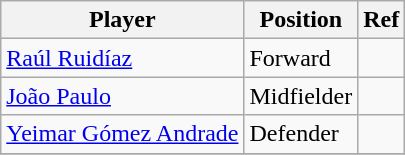<table class=wikitable>
<tr>
<th>Player</th>
<th>Position</th>
<th>Ref</th>
</tr>
<tr>
<td><a href='#'>Raúl Ruidíaz</a></td>
<td>Forward</td>
<td></td>
</tr>
<tr>
<td><a href='#'>João Paulo</a></td>
<td>Midfielder</td>
<td></td>
</tr>
<tr>
<td><a href='#'>Yeimar Gómez Andrade</a></td>
<td>Defender</td>
<td></td>
</tr>
<tr>
</tr>
</table>
